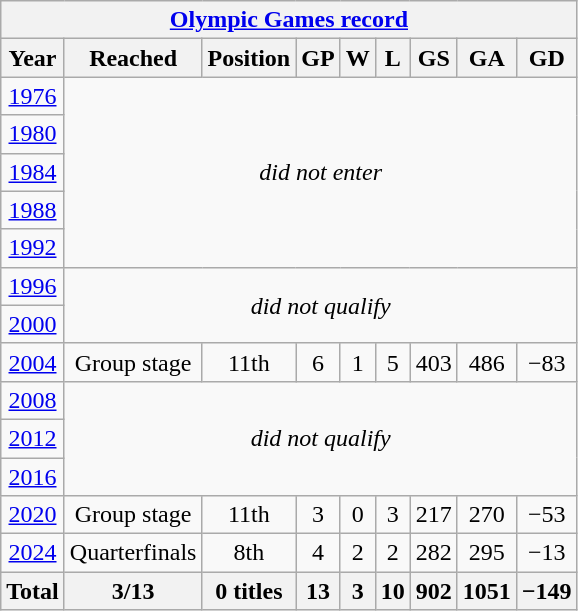<table class="wikitable" style="text-align: center;">
<tr>
<th colspan=9><a href='#'>Olympic Games record</a></th>
</tr>
<tr>
<th>Year</th>
<th>Reached</th>
<th>Position</th>
<th>GP</th>
<th>W</th>
<th>L</th>
<th>GS</th>
<th>GA</th>
<th>GD</th>
</tr>
<tr>
<td> <a href='#'>1976</a></td>
<td colspan="9" rowspan="5"><em>did not enter</em></td>
</tr>
<tr>
<td> <a href='#'>1980</a></td>
</tr>
<tr>
<td> <a href='#'>1984</a></td>
</tr>
<tr>
<td> <a href='#'>1988</a></td>
</tr>
<tr>
<td> <a href='#'>1992</a></td>
</tr>
<tr>
<td> <a href='#'>1996</a></td>
<td colspan="9" rowspan="2"><em>did not qualify</em></td>
</tr>
<tr>
<td> <a href='#'>2000</a></td>
</tr>
<tr>
<td> <a href='#'>2004</a></td>
<td>Group stage</td>
<td>11th</td>
<td>6</td>
<td>1</td>
<td>5</td>
<td>403</td>
<td>486</td>
<td>−83</td>
</tr>
<tr>
<td> <a href='#'>2008</a></td>
<td colspan="9" rowspan="3"><em>did not qualify</em></td>
</tr>
<tr>
<td> <a href='#'>2012</a></td>
</tr>
<tr>
<td> <a href='#'>2016</a></td>
</tr>
<tr>
<td> <a href='#'>2020</a></td>
<td>Group stage</td>
<td>11th</td>
<td>3</td>
<td>0</td>
<td>3</td>
<td>217</td>
<td>270</td>
<td>−53</td>
</tr>
<tr>
<td> <a href='#'>2024</a></td>
<td>Quarterfinals</td>
<td>8th</td>
<td>4</td>
<td>2</td>
<td>2</td>
<td>282</td>
<td>295</td>
<td>−13</td>
</tr>
<tr>
<th>Total</th>
<th>3/13</th>
<th>0 titles</th>
<th>13</th>
<th>3</th>
<th>10</th>
<th>902</th>
<th>1051</th>
<th>−149</th>
</tr>
</table>
